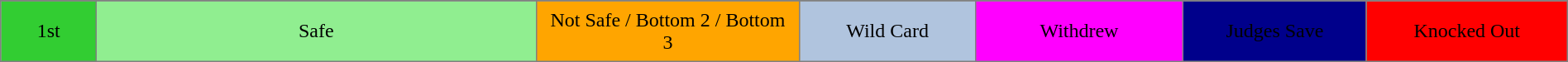<table border="2" cellpadding="6" style="background:silver; border:1px solid gray; border-collapse:collapse; margin:1em auto; text-align:center;">
<tr>
</tr>
<tr>
<td style="background:limegreen;" width="2%">1st</td>
<td style="background:lightgreen;" width="10%">Safe</td>
<td style="background:orange;" width="6%">Not Safe / Bottom 2 / Bottom 3</td>
<td style="background:lightsteelblue;" width="4%">Wild Card</td>
<td style="background:magenta;" width="4%">Withdrew</td>
<td style="background:darkblue;" width="4%"><span>Judges Save</span></td>
<td style="background:red;" width="4%"><span>Knocked Out</span></td>
</tr>
</table>
